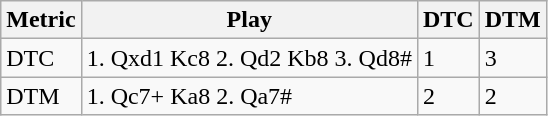<table class="wikitable">
<tr>
<th>Metric</th>
<th>Play</th>
<th>DTC</th>
<th>DTM</th>
</tr>
<tr>
<td>DTC</td>
<td>1. Qxd1 Kc8 2. Qd2 Kb8 3. Qd8#</td>
<td>1</td>
<td>3</td>
</tr>
<tr>
<td>DTM</td>
<td>1. Qc7+ Ka8 2. Qa7#</td>
<td>2</td>
<td>2</td>
</tr>
</table>
